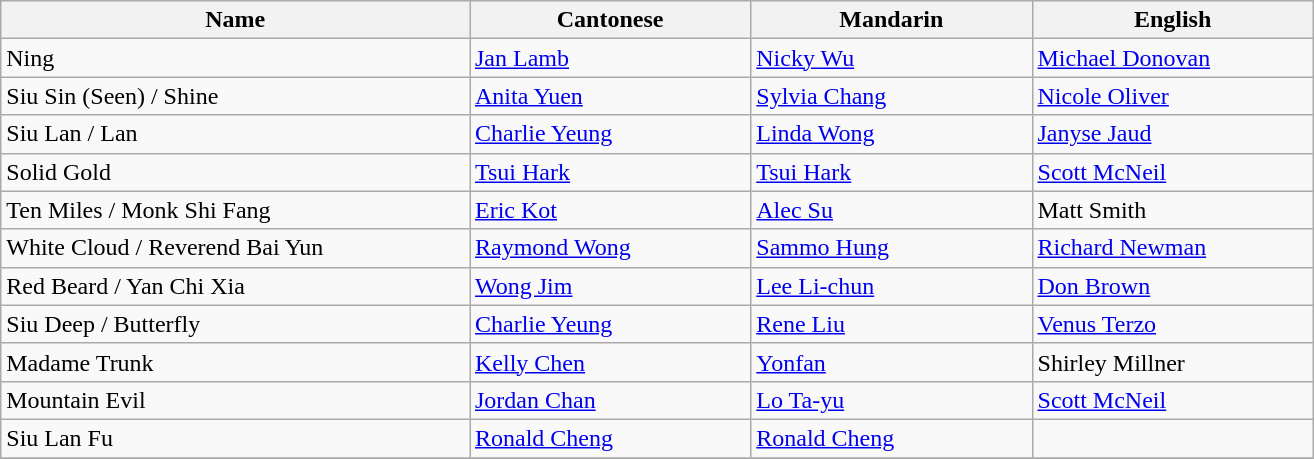<table class="wikitable">
<tr>
<th width=25%>Name</th>
<th width=15%>Cantonese</th>
<th width=15%>Mandarin</th>
<th width=15%>English</th>
</tr>
<tr>
<td>Ning</td>
<td><a href='#'>Jan Lamb</a></td>
<td><a href='#'>Nicky Wu</a></td>
<td><a href='#'>Michael Donovan</a></td>
</tr>
<tr>
<td>Siu Sin (Seen) / Shine</td>
<td><a href='#'>Anita Yuen</a></td>
<td><a href='#'>Sylvia Chang</a></td>
<td><a href='#'>Nicole Oliver</a></td>
</tr>
<tr>
<td>Siu Lan / Lan</td>
<td><a href='#'>Charlie Yeung</a></td>
<td><a href='#'>Linda Wong</a></td>
<td><a href='#'>Janyse Jaud</a></td>
</tr>
<tr>
<td>Solid Gold</td>
<td><a href='#'>Tsui Hark</a></td>
<td><a href='#'>Tsui Hark</a></td>
<td><a href='#'>Scott McNeil</a></td>
</tr>
<tr>
<td>Ten Miles / Monk Shi Fang</td>
<td><a href='#'>Eric Kot</a></td>
<td><a href='#'>Alec Su</a></td>
<td>Matt Smith</td>
</tr>
<tr>
<td>White Cloud / Reverend Bai Yun</td>
<td><a href='#'>Raymond Wong</a></td>
<td><a href='#'>Sammo Hung</a></td>
<td><a href='#'>Richard Newman</a></td>
</tr>
<tr>
<td>Red Beard / Yan Chi Xia</td>
<td><a href='#'>Wong Jim</a></td>
<td><a href='#'>Lee Li-chun</a></td>
<td><a href='#'>Don Brown</a></td>
</tr>
<tr>
<td>Siu Deep / Butterfly</td>
<td><a href='#'>Charlie Yeung</a></td>
<td><a href='#'>Rene Liu</a></td>
<td><a href='#'>Venus Terzo</a></td>
</tr>
<tr>
<td>Madame Trunk</td>
<td><a href='#'>Kelly Chen</a></td>
<td><a href='#'>Yonfan</a></td>
<td>Shirley Millner</td>
</tr>
<tr>
<td>Mountain Evil</td>
<td><a href='#'>Jordan Chan</a></td>
<td><a href='#'>Lo Ta-yu</a></td>
<td><a href='#'>Scott McNeil</a></td>
</tr>
<tr>
<td>Siu Lan Fu</td>
<td><a href='#'>Ronald Cheng</a></td>
<td><a href='#'>Ronald Cheng</a></td>
<td></td>
</tr>
<tr>
</tr>
</table>
